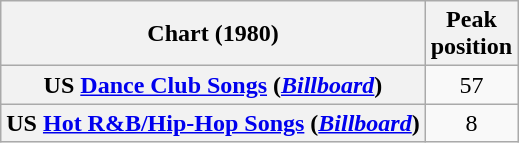<table class="wikitable plainrowheaders" style="text-align:center">
<tr>
<th scope="col">Chart (1980)</th>
<th scope="col">Peak<br>position</th>
</tr>
<tr>
<th scope="row">US <a href='#'>Dance Club Songs</a> (<em><a href='#'>Billboard</a></em>)</th>
<td>57</td>
</tr>
<tr>
<th scope="row">US <a href='#'>Hot R&B/Hip-Hop Songs</a> (<em><a href='#'>Billboard</a></em>)</th>
<td>8</td>
</tr>
</table>
